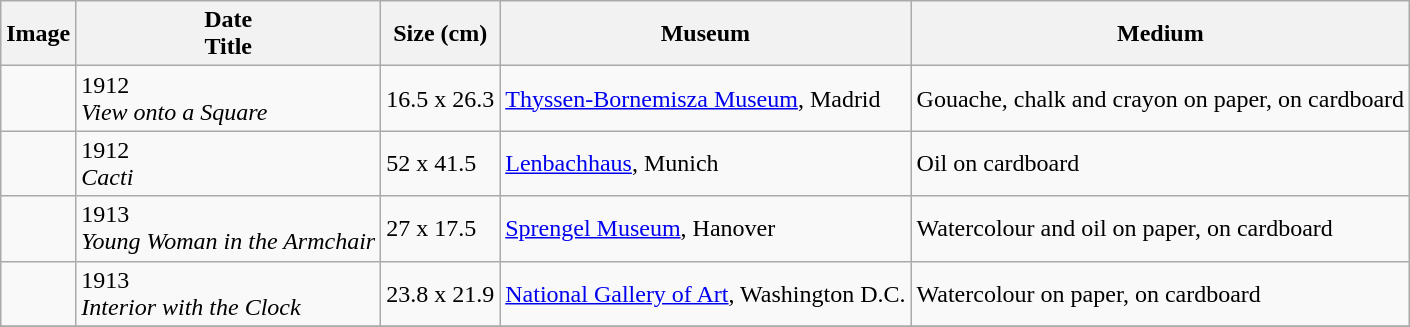<table class="wikitable sortable" style="text-align:left;">
<tr>
<th>Image</th>
<th>Date<br>Title</th>
<th>Size (cm)</th>
<th>Museum</th>
<th>Medium</th>
</tr>
<tr>
<td></td>
<td>1912<br><em>View onto a Square</em></td>
<td>16.5 x 26.3</td>
<td><a href='#'>Thyssen-Bornemisza Museum</a>, Madrid</td>
<td>Gouache, chalk and crayon on paper, on cardboard</td>
</tr>
<tr>
<td></td>
<td>1912<br><em>Cacti</em></td>
<td>52 x 41.5</td>
<td><a href='#'>Lenbachhaus</a>, Munich</td>
<td>Oil on cardboard</td>
</tr>
<tr>
<td></td>
<td>1913<br><em>Young Woman in the Armchair</em></td>
<td>27 x 17.5</td>
<td><a href='#'>Sprengel Museum</a>, Hanover</td>
<td>Watercolour and oil on paper, on cardboard</td>
</tr>
<tr>
<td></td>
<td>1913<br><em>Interior with the Clock</em></td>
<td>23.8 x 21.9</td>
<td><a href='#'>National Gallery of Art</a>, Washington D.C.</td>
<td>Watercolour on paper, on cardboard</td>
</tr>
<tr>
</tr>
</table>
